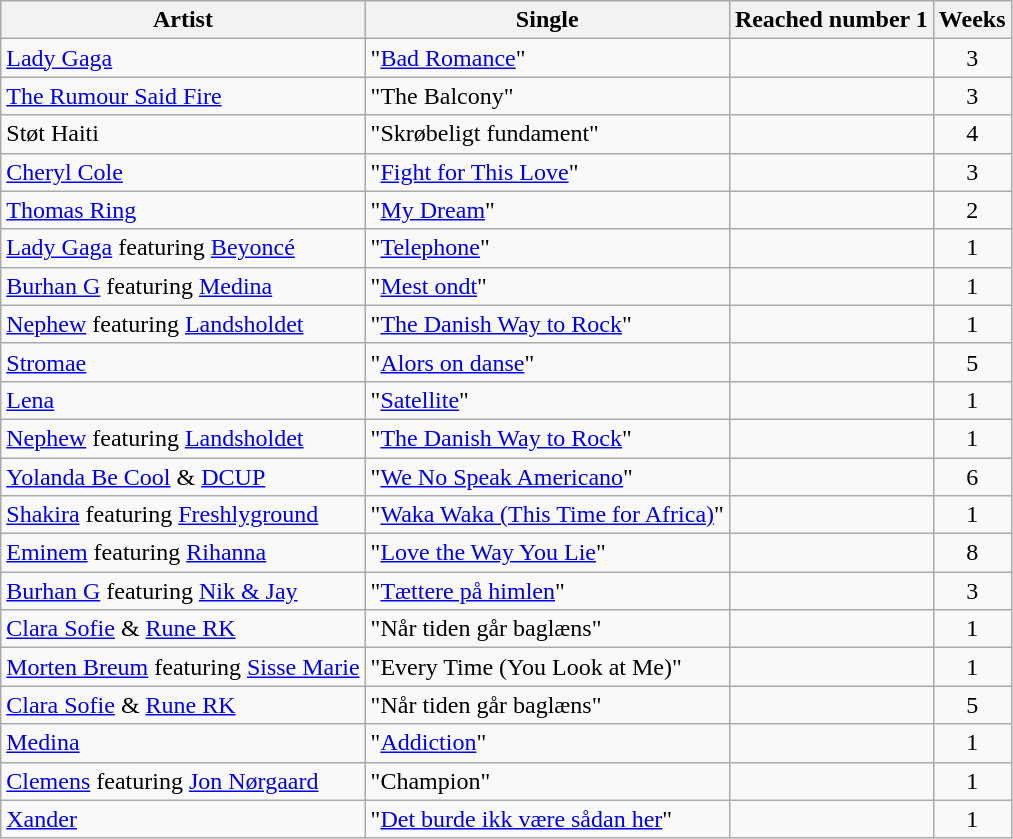<table class="sortable wikitable">
<tr>
<th>Artist</th>
<th>Single</th>
<th>Reached number 1</th>
<th>Weeks</th>
</tr>
<tr>
<td><a href='#'>Lady Gaga</a></td>
<td>"<a href='#'>Bad Romance</a>"</td>
<td></td>
<td align="center">3</td>
</tr>
<tr>
<td><a href='#'>The Rumour Said Fire</a></td>
<td>"The Balcony"</td>
<td></td>
<td align="center">3</td>
</tr>
<tr>
<td>Støt Haiti</td>
<td>"Skrøbeligt fundament"</td>
<td></td>
<td align="center">4</td>
</tr>
<tr>
<td><a href='#'>Cheryl Cole</a></td>
<td>"<a href='#'>Fight for This Love</a>"</td>
<td></td>
<td align="center">3</td>
</tr>
<tr>
<td><a href='#'>Thomas Ring</a></td>
<td>"<a href='#'>My Dream</a>"</td>
<td></td>
<td align="center">2</td>
</tr>
<tr>
<td><a href='#'>Lady Gaga</a> featuring <a href='#'>Beyoncé</a></td>
<td>"<a href='#'>Telephone</a>"</td>
<td></td>
<td align="center">1</td>
</tr>
<tr>
<td><a href='#'>Burhan G</a> featuring <a href='#'>Medina</a></td>
<td>"<a href='#'>Mest ondt</a>"</td>
<td></td>
<td align="center">1</td>
</tr>
<tr>
<td><a href='#'>Nephew</a> featuring <a href='#'>Landsholdet</a></td>
<td>"<a href='#'>The Danish Way to Rock</a>"</td>
<td></td>
<td align="center">1</td>
</tr>
<tr>
<td><a href='#'>Stromae</a></td>
<td>"<a href='#'>Alors on danse</a>"</td>
<td></td>
<td align="center">5</td>
</tr>
<tr>
<td><a href='#'>Lena</a></td>
<td>"<a href='#'>Satellite</a>"</td>
<td></td>
<td align="center">1</td>
</tr>
<tr>
<td><a href='#'>Nephew</a> featuring <a href='#'>Landsholdet</a></td>
<td>"<a href='#'>The Danish Way to Rock</a>"</td>
<td></td>
<td align="center">1</td>
</tr>
<tr>
<td><a href='#'>Yolanda Be Cool</a> & <a href='#'>DCUP</a></td>
<td>"<a href='#'>We No Speak Americano</a>"</td>
<td></td>
<td align="center">6</td>
</tr>
<tr>
<td><a href='#'>Shakira</a> featuring <a href='#'>Freshlyground</a></td>
<td>"<a href='#'>Waka Waka (This Time for Africa)</a>"</td>
<td></td>
<td align="center">1</td>
</tr>
<tr>
<td><a href='#'>Eminem</a> featuring <a href='#'>Rihanna</a></td>
<td>"<a href='#'>Love the Way You Lie</a>"</td>
<td></td>
<td align="center">8</td>
</tr>
<tr>
<td><a href='#'>Burhan G</a> featuring <a href='#'>Nik & Jay</a></td>
<td>"<a href='#'>Tættere på himlen</a>"</td>
<td></td>
<td align="center">3</td>
</tr>
<tr>
<td><a href='#'>Clara Sofie</a> & <a href='#'>Rune RK</a></td>
<td>"Når tiden går baglæns"</td>
<td></td>
<td align="center">1</td>
</tr>
<tr>
<td><a href='#'>Morten Breum</a> featuring <a href='#'>Sisse Marie</a></td>
<td>"Every Time (You Look at Me)"</td>
<td></td>
<td align="center">1</td>
</tr>
<tr>
<td><a href='#'>Clara Sofie</a> & <a href='#'>Rune RK</a></td>
<td>"Når tiden går baglæns"</td>
<td></td>
<td align="center">5</td>
</tr>
<tr>
<td><a href='#'>Medina</a></td>
<td>"<a href='#'>Addiction</a>"</td>
<td></td>
<td align="center">1</td>
</tr>
<tr>
<td><a href='#'>Clemens</a> featuring <a href='#'>Jon Nørgaard</a></td>
<td>"Champion"</td>
<td></td>
<td align="center">1</td>
</tr>
<tr>
<td><a href='#'>Xander</a></td>
<td>"<a href='#'>Det burde ikk være sådan her</a>"</td>
<td></td>
<td align="center">1</td>
</tr>
</table>
